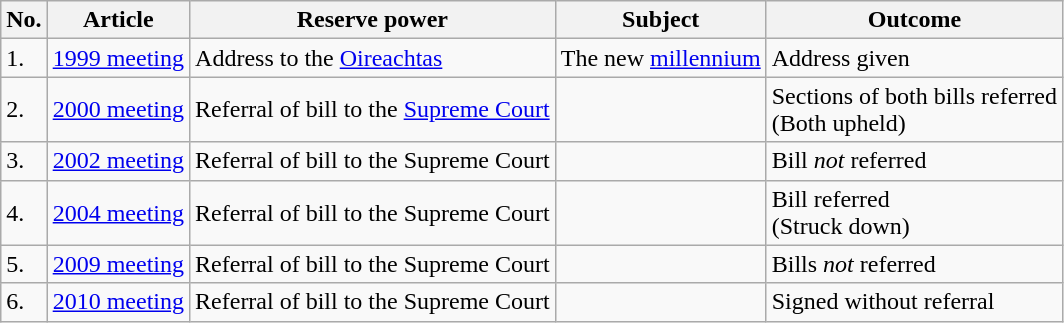<table class="wikitable">
<tr>
<th>No.</th>
<th>Article</th>
<th>Reserve power</th>
<th>Subject</th>
<th>Outcome</th>
</tr>
<tr>
<td>1.</td>
<td><a href='#'>1999 meeting</a></td>
<td>Address to the <a href='#'>Oireachtas</a></td>
<td>The new <a href='#'>millennium</a></td>
<td>Address given</td>
</tr>
<tr>
<td>2.</td>
<td><a href='#'>2000 meeting</a></td>
<td>Referral of bill to the <a href='#'>Supreme Court</a></td>
<td><br></td>
<td>Sections of both bills referred<br>(Both upheld)</td>
</tr>
<tr>
<td>3.</td>
<td><a href='#'>2002 meeting</a></td>
<td>Referral of bill to the Supreme Court</td>
<td></td>
<td>Bill <em>not</em> referred</td>
</tr>
<tr>
<td>4.</td>
<td><a href='#'>2004 meeting</a></td>
<td>Referral of bill to the Supreme Court</td>
<td></td>
<td>Bill referred<br>(Struck down)</td>
</tr>
<tr>
<td>5.</td>
<td><a href='#'>2009 meeting</a></td>
<td>Referral of bill to the Supreme Court</td>
<td><br></td>
<td>Bills <em>not</em> referred</td>
</tr>
<tr>
<td>6.</td>
<td><a href='#'>2010 meeting</a></td>
<td>Referral of bill to the Supreme Court</td>
<td></td>
<td>Signed without referral</td>
</tr>
</table>
